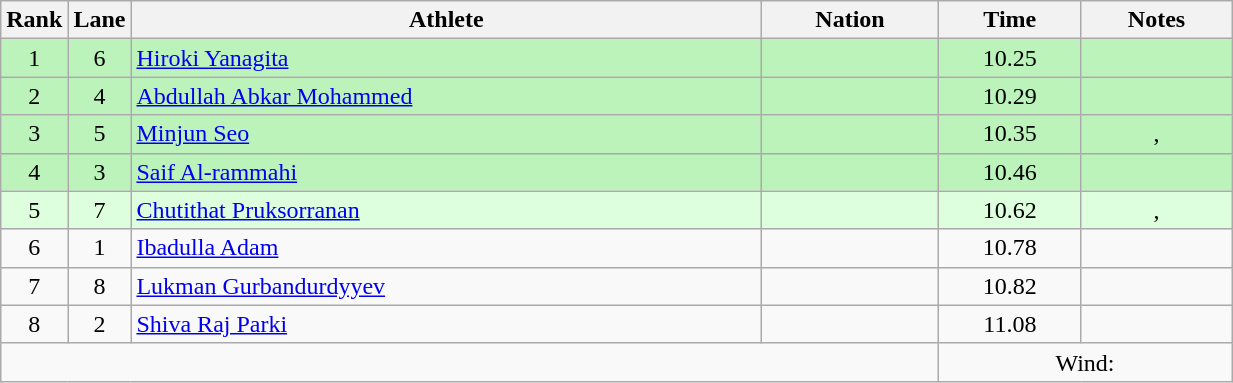<table class="wikitable sortable" style="text-align:center;width: 65%;">
<tr>
<th scope="col" style="width: 10px;">Rank</th>
<th scope="col" style="width: 10px;">Lane</th>
<th scope="col">Athlete</th>
<th scope="col">Nation</th>
<th scope="col">Time</th>
<th scope="col">Notes</th>
</tr>
<tr bgcolor=bbf3bb>
<td>1</td>
<td>6</td>
<td align="left"><a href='#'>Hiroki Yanagita</a></td>
<td align="left"></td>
<td>10.25</td>
<td></td>
</tr>
<tr bgcolor=bbf3bb>
<td>2</td>
<td>4</td>
<td align="left"><a href='#'>Abdullah Abkar Mohammed</a></td>
<td align="left"></td>
<td>10.29</td>
<td></td>
</tr>
<tr bgcolor=bbf3bb>
<td>3</td>
<td>5</td>
<td align="left"><a href='#'>Minjun Seo</a></td>
<td align="left"></td>
<td>10.35</td>
<td>, </td>
</tr>
<tr bgcolor=bbf3bb>
<td>4</td>
<td>3</td>
<td align="left"><a href='#'>Saif Al-rammahi</a></td>
<td align="left"></td>
<td>10.46</td>
<td></td>
</tr>
<tr bgcolor=ddffdd>
<td>5</td>
<td>7</td>
<td align="left"><a href='#'>Chutithat Pruksorranan</a></td>
<td align="left"></td>
<td>10.62</td>
<td>, </td>
</tr>
<tr>
<td>6</td>
<td>1</td>
<td align="left"><a href='#'>Ibadulla Adam</a></td>
<td align="left"></td>
<td>10.78</td>
<td></td>
</tr>
<tr>
<td>7</td>
<td>8</td>
<td align="left"><a href='#'>Lukman Gurbandurdyyev</a></td>
<td align="left"></td>
<td>10.82</td>
<td></td>
</tr>
<tr>
<td>8</td>
<td>2</td>
<td align="left"><a href='#'>Shiva Raj Parki</a></td>
<td align="left"></td>
<td>11.08</td>
<td></td>
</tr>
<tr class="sortbottom">
<td colspan="4"></td>
<td colspan="2">Wind: </td>
</tr>
</table>
